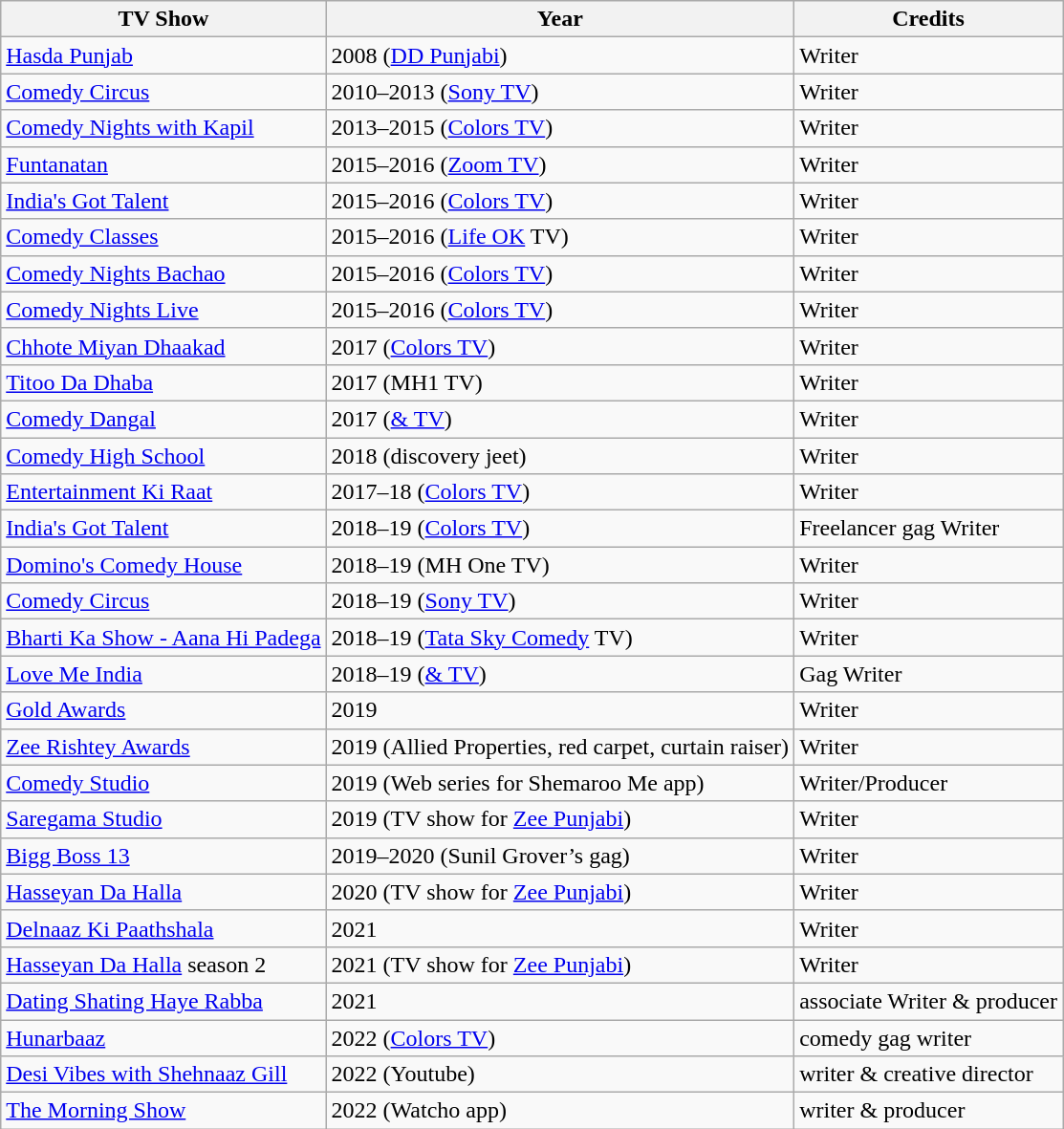<table class="wikitable">
<tr>
<th>TV Show</th>
<th>Year</th>
<th>Credits</th>
</tr>
<tr>
<td><a href='#'>Hasda Punjab</a></td>
<td>2008 (<a href='#'>DD Punjabi</a>)</td>
<td>Writer</td>
</tr>
<tr>
<td><a href='#'>Comedy Circus</a></td>
<td>2010–2013 (<a href='#'>Sony TV</a>)</td>
<td>Writer</td>
</tr>
<tr>
<td><a href='#'>Comedy Nights with Kapil</a></td>
<td>2013–2015 (<a href='#'>Colors TV</a>)</td>
<td>Writer</td>
</tr>
<tr>
<td><a href='#'>Funtanatan</a></td>
<td>2015–2016 (<a href='#'>Zoom TV</a>)</td>
<td>Writer</td>
</tr>
<tr>
<td><a href='#'>India's Got Talent</a></td>
<td>2015–2016 (<a href='#'>Colors TV</a>)</td>
<td>Writer</td>
</tr>
<tr>
<td><a href='#'>Comedy Classes</a></td>
<td>2015–2016 (<a href='#'>Life OK</a> TV)</td>
<td>Writer</td>
</tr>
<tr>
<td><a href='#'>Comedy Nights Bachao</a></td>
<td>2015–2016 (<a href='#'>Colors TV</a>)</td>
<td>Writer</td>
</tr>
<tr>
<td><a href='#'>Comedy Nights Live</a></td>
<td>2015–2016 (<a href='#'>Colors TV</a>)</td>
<td>Writer</td>
</tr>
<tr>
<td><a href='#'>Chhote Miyan Dhaakad</a></td>
<td>2017 (<a href='#'>Colors TV</a>)</td>
<td>Writer</td>
</tr>
<tr>
<td><a href='#'>Titoo Da Dhaba</a></td>
<td>2017 (MH1 TV)</td>
<td>Writer</td>
</tr>
<tr>
<td><a href='#'>Comedy Dangal</a></td>
<td>2017 (<a href='#'>& TV</a>)</td>
<td>Writer</td>
</tr>
<tr>
<td><a href='#'>Comedy High School</a></td>
<td>2018 (discovery jeet)</td>
<td>Writer</td>
</tr>
<tr>
<td><a href='#'>Entertainment Ki Raat</a></td>
<td>2017–18 (<a href='#'>Colors TV</a>)</td>
<td>Writer</td>
</tr>
<tr>
<td><a href='#'>India's Got Talent</a></td>
<td>2018–19 (<a href='#'>Colors TV</a>)</td>
<td>Freelancer gag Writer</td>
</tr>
<tr>
<td><a href='#'>Domino's Comedy House</a></td>
<td>2018–19 (MH One TV)</td>
<td>Writer</td>
</tr>
<tr>
<td><a href='#'>Comedy Circus</a></td>
<td>2018–19 (<a href='#'>Sony TV</a>)</td>
<td>Writer</td>
</tr>
<tr>
<td><a href='#'>Bharti Ka Show - Aana Hi Padega</a></td>
<td>2018–19 (<a href='#'>Tata Sky Comedy</a> TV)</td>
<td>Writer</td>
</tr>
<tr>
<td><a href='#'>Love Me India</a></td>
<td>2018–19 (<a href='#'>& TV</a>)</td>
<td>Gag Writer</td>
</tr>
<tr>
<td><a href='#'>Gold Awards</a></td>
<td>2019</td>
<td>Writer</td>
</tr>
<tr>
<td><a href='#'>Zee Rishtey Awards</a></td>
<td>2019 (Allied Properties, red carpet, curtain raiser)</td>
<td>Writer</td>
</tr>
<tr>
<td><a href='#'>Comedy Studio</a></td>
<td>2019 (Web series for Shemaroo Me app)</td>
<td>Writer/Producer</td>
</tr>
<tr>
<td><a href='#'>Saregama Studio</a></td>
<td>2019 (TV show for <a href='#'>Zee Punjabi</a>)</td>
<td>Writer</td>
</tr>
<tr>
<td><a href='#'>Bigg Boss 13</a></td>
<td>2019–2020 (Sunil Grover’s gag)</td>
<td>Writer</td>
</tr>
<tr>
<td><a href='#'>Hasseyan Da Halla</a></td>
<td>2020 (TV show for <a href='#'>Zee Punjabi</a>)</td>
<td>Writer</td>
</tr>
<tr>
<td><a href='#'>Delnaaz Ki Paathshala</a></td>
<td>2021</td>
<td>Writer</td>
</tr>
<tr>
<td><a href='#'>Hasseyan Da Halla</a> season 2</td>
<td>2021 (TV show for <a href='#'>Zee Punjabi</a>)</td>
<td>Writer</td>
</tr>
<tr>
<td><a href='#'>Dating Shating Haye Rabba</a></td>
<td>2021</td>
<td>associate Writer & producer</td>
</tr>
<tr>
<td><a href='#'>Hunarbaaz</a></td>
<td>2022 (<a href='#'>Colors TV</a>)</td>
<td>comedy gag writer</td>
</tr>
<tr>
<td><a href='#'>Desi Vibes with Shehnaaz Gill</a></td>
<td>2022 (Youtube)</td>
<td>writer & creative director</td>
</tr>
<tr>
<td><a href='#'>The Morning Show</a></td>
<td>2022 (Watcho app)</td>
<td>writer & producer</td>
</tr>
</table>
